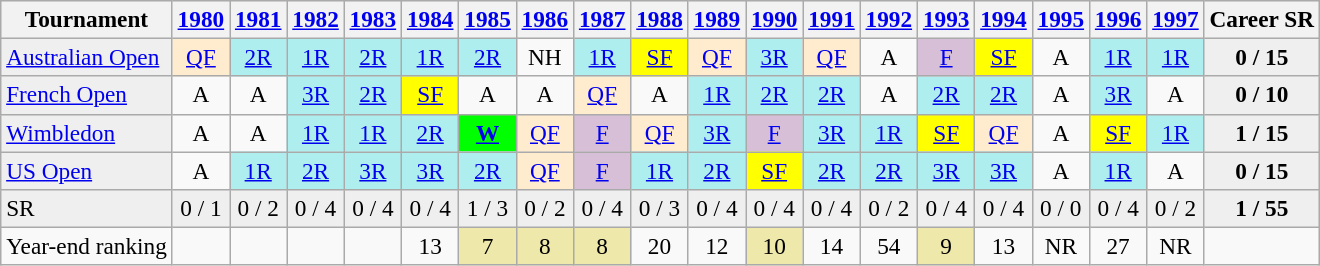<table class="wikitable" style=font-size:97%>
<tr bgcolor="#efefef">
<th>Tournament</th>
<th><a href='#'>1980</a></th>
<th><a href='#'>1981</a></th>
<th><a href='#'>1982</a></th>
<th><a href='#'>1983</a></th>
<th><a href='#'>1984</a></th>
<th><a href='#'>1985</a></th>
<th><a href='#'>1986</a></th>
<th><a href='#'>1987</a></th>
<th><a href='#'>1988</a></th>
<th><a href='#'>1989</a></th>
<th><a href='#'>1990</a></th>
<th><a href='#'>1991</a></th>
<th><a href='#'>1992</a></th>
<th><a href='#'>1993</a></th>
<th><a href='#'>1994</a></th>
<th><a href='#'>1995</a></th>
<th><a href='#'>1996</a></th>
<th><a href='#'>1997</a></th>
<th>Career SR</th>
</tr>
<tr>
<td style="background:#EFEFEF;"><a href='#'>Australian Open</a></td>
<td align="center" style="background:#ffebcd;"><a href='#'>QF</a></td>
<td align="center" style="background:#afeeee;"><a href='#'>2R</a></td>
<td align="center" style="background:#afeeee;"><a href='#'>1R</a></td>
<td align="center" style="background:#afeeee;"><a href='#'>2R</a></td>
<td align="center" style="background:#afeeee;"><a href='#'>1R</a></td>
<td align="center" style="background:#afeeee;"><a href='#'>2R</a></td>
<td align="center">NH</td>
<td align="center" style="background:#afeeee;"><a href='#'>1R</a></td>
<td align="center" style="background:yellow;"><a href='#'>SF</a></td>
<td align="center" style="background:#ffebcd;"><a href='#'>QF</a></td>
<td align="center" style="background:#afeeee;"><a href='#'>3R</a></td>
<td align="center" style="background:#ffebcd;"><a href='#'>QF</a></td>
<td align="center">A</td>
<td align="center" style="background:#D8BFD8;"><a href='#'>F</a></td>
<td align="center" style="background:yellow;"><a href='#'>SF</a></td>
<td align="center">A</td>
<td align="center" style="background:#afeeee;"><a href='#'>1R</a></td>
<td align="center" style="background:#afeeee;"><a href='#'>1R</a></td>
<td align="center" style="background:#EFEFEF;"><strong>0 / 15</strong></td>
</tr>
<tr>
<td style="background:#EFEFEF;"><a href='#'>French Open</a></td>
<td align="center">A</td>
<td align="center">A</td>
<td align="center" style="background:#afeeee;"><a href='#'>3R</a></td>
<td align="center" style="background:#afeeee;"><a href='#'>2R</a></td>
<td align="center" style="background:yellow;"><a href='#'>SF</a></td>
<td align="center">A</td>
<td align="center">A</td>
<td align="center" style="background:#ffebcd;"><a href='#'>QF</a></td>
<td align="center">A</td>
<td align="center" style="background:#afeeee;"><a href='#'>1R</a></td>
<td align="center" style="background:#afeeee;"><a href='#'>2R</a></td>
<td align="center" style="background:#afeeee;"><a href='#'>2R</a></td>
<td align="center">A</td>
<td align="center" style="background:#afeeee;"><a href='#'>2R</a></td>
<td align="center" style="background:#afeeee;"><a href='#'>2R</a></td>
<td align="center">A</td>
<td align="center" style="background:#afeeee;"><a href='#'>3R</a></td>
<td align="center">A</td>
<td align="center" style="background:#EFEFEF;"><strong>0 / 10</strong></td>
</tr>
<tr>
<td style="background:#EFEFEF;"><a href='#'>Wimbledon</a></td>
<td align="center">A</td>
<td align="center">A</td>
<td align="center" style="background:#afeeee;"><a href='#'>1R</a></td>
<td align="center" style="background:#afeeee;"><a href='#'>1R</a></td>
<td align="center" style="background:#afeeee;"><a href='#'>2R</a></td>
<td align="center" style="background:#0f0;"><strong><a href='#'>W</a></strong></td>
<td align="center" style="background:#ffebcd;"><a href='#'>QF</a></td>
<td align="center" style="background:#D8BFD8;"><a href='#'>F</a></td>
<td align="center" style="background:#ffebcd;"><a href='#'>QF</a></td>
<td align="center" style="background:#afeeee;"><a href='#'>3R</a></td>
<td align="center" style="background:#D8BFD8;"><a href='#'>F</a></td>
<td align="center" style="background:#afeeee;"><a href='#'>3R</a></td>
<td align="center" style="background:#afeeee;"><a href='#'>1R</a></td>
<td align="center" style="background:yellow;"><a href='#'>SF</a></td>
<td align="center" style="background:#ffebcd;"><a href='#'>QF</a></td>
<td align="center">A</td>
<td align="center" style="background:yellow;"><a href='#'>SF</a></td>
<td align="center" style="background:#afeeee;"><a href='#'>1R</a></td>
<td align="center" style="background:#EFEFEF;"><strong>1 / 15</strong></td>
</tr>
<tr>
<td style="background:#EFEFEF;"><a href='#'>US Open</a></td>
<td align="center">A</td>
<td align="center" style="background:#afeeee;"><a href='#'>1R</a></td>
<td align="center" style="background:#afeeee;"><a href='#'>2R</a></td>
<td align="center" style="background:#afeeee;"><a href='#'>3R</a></td>
<td align="center" style="background:#afeeee;"><a href='#'>3R</a></td>
<td align="center" style="background:#afeeee;"><a href='#'>2R</a></td>
<td align="center" style="background:#ffebcd;"><a href='#'>QF</a></td>
<td align="center" style="background:#D8BFD8;"><a href='#'>F</a></td>
<td align="center" style="background:#afeeee;"><a href='#'>1R</a></td>
<td align="center" style="background:#afeeee;"><a href='#'>2R</a></td>
<td align="center" style="background:yellow;"><a href='#'>SF</a></td>
<td align="center" style="background:#afeeee;"><a href='#'>2R</a></td>
<td align="center" style="background:#afeeee;"><a href='#'>2R</a></td>
<td align="center" style="background:#afeeee;"><a href='#'>3R</a></td>
<td align="center" style="background:#afeeee;"><a href='#'>3R</a></td>
<td align="center">A</td>
<td align="center" style="background:#afeeee;"><a href='#'>1R</a></td>
<td align="center">A</td>
<td align="center" style="background:#EFEFEF;"><strong>0 / 15</strong></td>
</tr>
<tr>
<td style="background:#EFEFEF;">SR</td>
<td align="center" style="background:#EFEFEF;">0 / 1</td>
<td align="center" style="background:#EFEFEF;">0 / 2</td>
<td align="center" style="background:#EFEFEF;">0 / 4</td>
<td align="center" style="background:#EFEFEF;">0 / 4</td>
<td align="center" style="background:#EFEFEF;">0 / 4</td>
<td align="center" style="background:#EFEFEF;">1 / 3</td>
<td align="center" style="background:#EFEFEF;">0 / 2</td>
<td align="center" style="background:#EFEFEF;">0 / 4</td>
<td align="center" style="background:#EFEFEF;">0 / 3</td>
<td align="center" style="background:#EFEFEF;">0 / 4</td>
<td align="center" style="background:#EFEFEF;">0 / 4</td>
<td align="center" style="background:#EFEFEF;">0 / 4</td>
<td align="center" style="background:#EFEFEF;">0 / 2</td>
<td align="center" style="background:#EFEFEF;">0 / 4</td>
<td align="center" style="background:#EFEFEF;">0 / 4</td>
<td align="center" style="background:#EFEFEF;">0 / 0</td>
<td align="center" style="background:#EFEFEF;">0 / 4</td>
<td align="center" style="background:#EFEFEF;">0 / 2</td>
<td align="center" style="background:#EFEFEF;"><strong>1 / 55</strong></td>
</tr>
<tr>
<td align=left>Year-end ranking</td>
<td align="center"></td>
<td align="center"></td>
<td align="center"></td>
<td align="center"></td>
<td align="center">13</td>
<td align="center" bgcolor=EEE8AA>7</td>
<td align="center" bgcolor=EEE8AA>8</td>
<td align="center" bgcolor=EEE8AA>8</td>
<td align="center">20</td>
<td align="center">12</td>
<td align="center" bgcolor=EEE8AA>10</td>
<td align="center">14</td>
<td align="center">54</td>
<td align="center" bgcolor=EEE8AA>9</td>
<td align="center">13</td>
<td align="center">NR</td>
<td align="center">27</td>
<td align="center">NR</td>
</tr>
</table>
